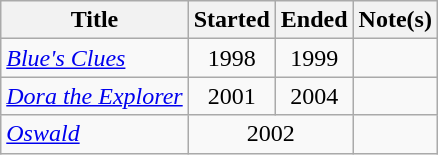<table class="wikitable plainrowheaders sortable" style="text-align:center;">
<tr>
<th scope="col">Title</th>
<th scope="col">Started</th>
<th scope="col">Ended</th>
<th class="unsortable">Note(s)</th>
</tr>
<tr>
<td scope="row" style="text-align:left;"><em><a href='#'>Blue's Clues</a></em></td>
<td>1998</td>
<td>1999</td>
<td></td>
</tr>
<tr>
<td scope="row" style="text-align:left;"><em><a href='#'>Dora the Explorer</a></em></td>
<td>2001</td>
<td>2004</td>
<td></td>
</tr>
<tr>
<td scope="row" style="text-align:left;"><em><a href='#'>Oswald</a></em></td>
<td colspan=2 style="text-align:center">2002</td>
<td></td>
</tr>
</table>
